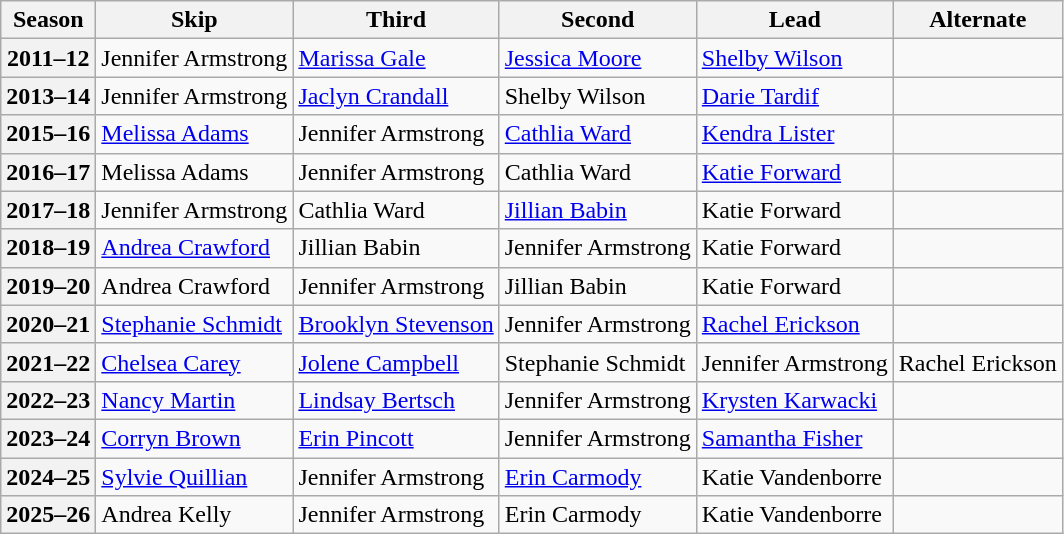<table class="wikitable">
<tr>
<th scope="col">Season</th>
<th scope="col">Skip</th>
<th scope="col">Third</th>
<th scope="col">Second</th>
<th scope="col">Lead</th>
<th scope="col">Alternate</th>
</tr>
<tr>
<th scope="row">2011–12</th>
<td>Jennifer Armstrong</td>
<td><a href='#'>Marissa Gale</a></td>
<td><a href='#'>Jessica Moore</a></td>
<td><a href='#'>Shelby Wilson</a></td>
<td></td>
</tr>
<tr>
<th scope="row">2013–14</th>
<td>Jennifer Armstrong</td>
<td><a href='#'>Jaclyn Crandall</a></td>
<td>Shelby Wilson</td>
<td><a href='#'>Darie Tardif</a></td>
<td></td>
</tr>
<tr>
<th scope="row">2015–16</th>
<td><a href='#'>Melissa Adams</a></td>
<td>Jennifer Armstrong</td>
<td><a href='#'>Cathlia Ward</a></td>
<td><a href='#'>Kendra Lister</a></td>
<td></td>
</tr>
<tr>
<th scope="row">2016–17</th>
<td>Melissa Adams</td>
<td>Jennifer Armstrong</td>
<td>Cathlia Ward</td>
<td><a href='#'>Katie Forward</a></td>
<td></td>
</tr>
<tr>
<th scope="row">2017–18</th>
<td>Jennifer Armstrong</td>
<td>Cathlia Ward</td>
<td><a href='#'>Jillian Babin</a></td>
<td>Katie Forward</td>
<td></td>
</tr>
<tr>
<th scope="row">2018–19</th>
<td><a href='#'>Andrea Crawford</a></td>
<td>Jillian Babin</td>
<td>Jennifer Armstrong</td>
<td>Katie Forward</td>
<td></td>
</tr>
<tr>
<th scope="row">2019–20</th>
<td>Andrea Crawford</td>
<td>Jennifer Armstrong</td>
<td>Jillian Babin</td>
<td>Katie Forward</td>
<td></td>
</tr>
<tr>
<th scope="row">2020–21</th>
<td><a href='#'>Stephanie Schmidt</a></td>
<td><a href='#'>Brooklyn Stevenson</a></td>
<td>Jennifer Armstrong</td>
<td><a href='#'>Rachel Erickson</a></td>
<td></td>
</tr>
<tr>
<th scope="row">2021–22</th>
<td><a href='#'>Chelsea Carey</a></td>
<td><a href='#'>Jolene Campbell</a></td>
<td>Stephanie Schmidt</td>
<td>Jennifer Armstrong</td>
<td>Rachel Erickson</td>
</tr>
<tr>
<th scope="row">2022–23</th>
<td><a href='#'>Nancy Martin</a></td>
<td><a href='#'>Lindsay Bertsch</a></td>
<td>Jennifer Armstrong</td>
<td><a href='#'>Krysten Karwacki</a></td>
<td></td>
</tr>
<tr>
<th scope="row">2023–24</th>
<td><a href='#'>Corryn Brown</a></td>
<td><a href='#'>Erin Pincott</a></td>
<td>Jennifer Armstrong</td>
<td><a href='#'>Samantha Fisher</a></td>
<td></td>
</tr>
<tr>
<th scope="row">2024–25</th>
<td><a href='#'>Sylvie Quillian</a></td>
<td>Jennifer Armstrong</td>
<td><a href='#'>Erin Carmody</a></td>
<td>Katie Vandenborre</td>
<td></td>
</tr>
<tr>
<th scope="row">2025–26</th>
<td>Andrea Kelly</td>
<td>Jennifer Armstrong</td>
<td>Erin Carmody</td>
<td>Katie Vandenborre</td>
<td></td>
</tr>
</table>
